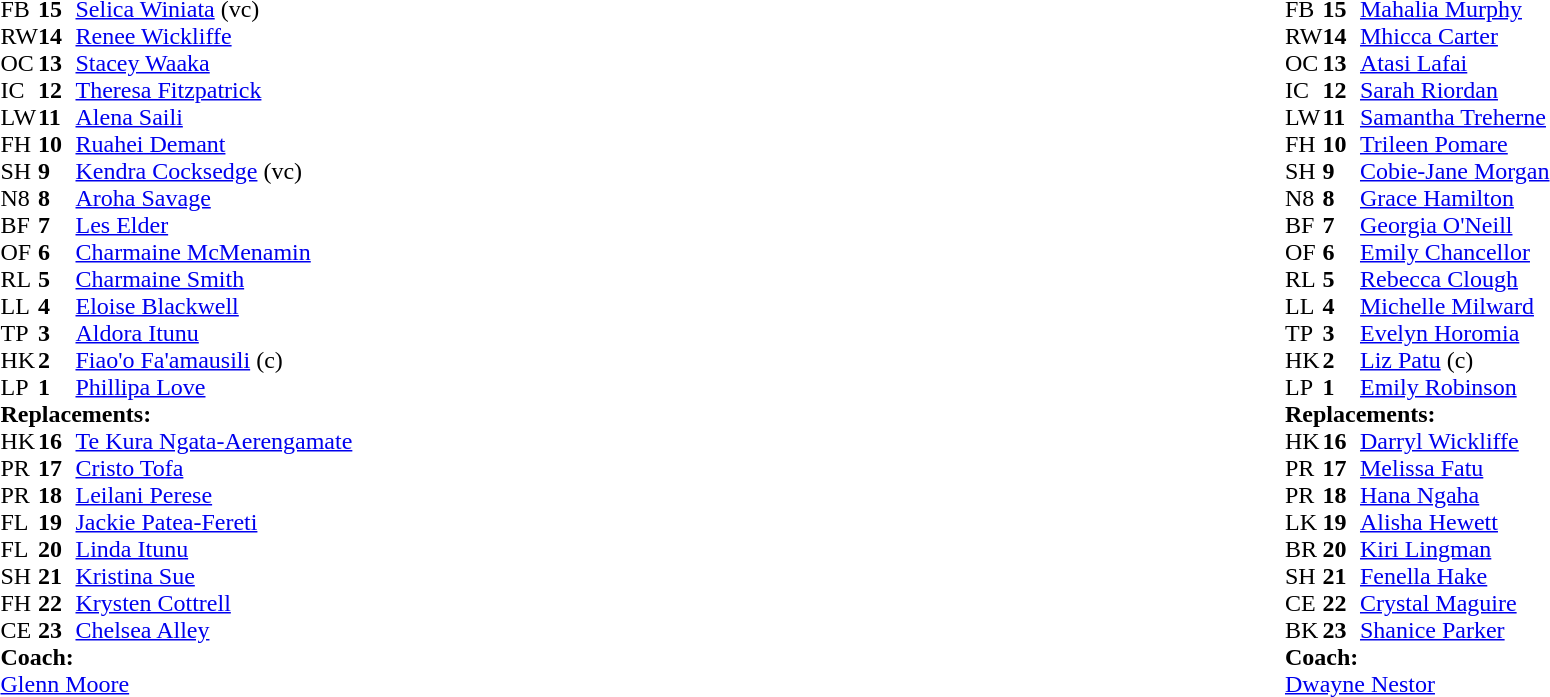<table style="width:100%">
<tr>
<td style="vertical-align:top;width:50%"><br><table cellspacing="0" cellpadding="0">
<tr>
<th width="25"></th>
<th width="25"></th>
</tr>
<tr>
<td>FB</td>
<td><strong>15</strong></td>
<td><a href='#'>Selica Winiata</a> (vc)</td>
</tr>
<tr>
<td>RW</td>
<td><strong>14</strong></td>
<td><a href='#'>Renee Wickliffe</a></td>
</tr>
<tr>
<td>OC</td>
<td><strong>13</strong></td>
<td><a href='#'>Stacey Waaka</a></td>
</tr>
<tr>
<td>IC</td>
<td><strong>12</strong></td>
<td><a href='#'>Theresa Fitzpatrick</a></td>
</tr>
<tr>
<td>LW</td>
<td><strong>11</strong></td>
<td><a href='#'>Alena Saili</a></td>
</tr>
<tr>
<td>FH</td>
<td><strong>10</strong></td>
<td><a href='#'>Ruahei Demant</a></td>
</tr>
<tr>
<td>SH</td>
<td><strong>9</strong></td>
<td><a href='#'>Kendra Cocksedge</a> (vc)</td>
</tr>
<tr>
<td>N8</td>
<td><strong>8</strong></td>
<td><a href='#'>Aroha Savage</a></td>
</tr>
<tr>
<td>BF</td>
<td><strong>7</strong></td>
<td><a href='#'>Les Elder</a></td>
</tr>
<tr>
<td>OF</td>
<td><strong>6</strong></td>
<td><a href='#'>Charmaine McMenamin</a></td>
</tr>
<tr>
<td>RL</td>
<td><strong>5</strong></td>
<td><a href='#'>Charmaine Smith</a></td>
</tr>
<tr>
<td>LL</td>
<td><strong>4</strong></td>
<td><a href='#'>Eloise Blackwell</a></td>
</tr>
<tr>
<td>TP</td>
<td><strong>3</strong></td>
<td><a href='#'>Aldora Itunu</a></td>
</tr>
<tr>
<td>HK</td>
<td><strong>2</strong></td>
<td><a href='#'>Fiao'o Fa'amausili</a> (c)</td>
</tr>
<tr>
<td>LP</td>
<td><strong>1</strong></td>
<td><a href='#'>Phillipa Love</a></td>
</tr>
<tr>
<td colspan="3"><strong>Replacements:</strong></td>
</tr>
<tr>
<td>HK</td>
<td><strong>16</strong></td>
<td><a href='#'>Te Kura Ngata-Aerengamate</a></td>
</tr>
<tr>
<td>PR</td>
<td><strong>17</strong></td>
<td><a href='#'>Cristo Tofa</a></td>
</tr>
<tr>
<td>PR</td>
<td><strong>18</strong></td>
<td><a href='#'>Leilani Perese</a></td>
</tr>
<tr>
<td>FL</td>
<td><strong>19</strong></td>
<td><a href='#'>Jackie Patea-Fereti</a></td>
</tr>
<tr>
<td>FL</td>
<td><strong>20</strong></td>
<td><a href='#'>Linda Itunu</a></td>
</tr>
<tr>
<td>SH</td>
<td><strong>21</strong></td>
<td><a href='#'>Kristina Sue</a></td>
</tr>
<tr>
<td>FH</td>
<td><strong>22</strong></td>
<td><a href='#'>Krysten Cottrell</a></td>
</tr>
<tr>
<td>CE</td>
<td><strong>23</strong></td>
<td><a href='#'>Chelsea Alley</a></td>
</tr>
<tr>
<td colspan="3"><strong>Coach:</strong></td>
</tr>
<tr>
<td colspan="3"> <a href='#'>Glenn Moore</a></td>
</tr>
</table>
</td>
<td style="vertical-align:top;width:50%"><br><table cellspacing="0" cellpadding="0" style="margin:auto">
<tr>
<th width="25"></th>
<th width="25"></th>
</tr>
<tr>
<td>FB</td>
<td><strong>15</strong></td>
<td><a href='#'>Mahalia Murphy</a></td>
</tr>
<tr>
<td>RW</td>
<td><strong>14</strong></td>
<td><a href='#'>Mhicca Carter</a></td>
</tr>
<tr>
<td>OC</td>
<td><strong>13</strong></td>
<td><a href='#'>Atasi Lafai</a></td>
</tr>
<tr>
<td>IC</td>
<td><strong>12</strong></td>
<td><a href='#'>Sarah Riordan</a></td>
</tr>
<tr>
<td>LW</td>
<td><strong>11</strong></td>
<td><a href='#'>Samantha Treherne</a></td>
</tr>
<tr>
<td>FH</td>
<td><strong>10</strong></td>
<td><a href='#'>Trileen Pomare</a></td>
</tr>
<tr>
<td>SH</td>
<td><strong>9</strong></td>
<td><a href='#'>Cobie-Jane Morgan</a></td>
</tr>
<tr>
<td>N8</td>
<td><strong>8</strong></td>
<td><a href='#'>Grace Hamilton</a></td>
</tr>
<tr>
<td>BF</td>
<td><strong>7</strong></td>
<td><a href='#'>Georgia O'Neill</a></td>
</tr>
<tr>
<td>OF</td>
<td><strong>6</strong></td>
<td><a href='#'>Emily Chancellor</a></td>
</tr>
<tr>
<td>RL</td>
<td><strong>5</strong></td>
<td><a href='#'>Rebecca Clough</a></td>
</tr>
<tr>
<td>LL</td>
<td><strong>4</strong></td>
<td><a href='#'>Michelle Milward</a></td>
</tr>
<tr>
<td>TP</td>
<td><strong>3</strong></td>
<td><a href='#'>Evelyn Horomia</a></td>
</tr>
<tr>
<td>HK</td>
<td><strong>2</strong></td>
<td><a href='#'>Liz Patu</a> (c)</td>
</tr>
<tr>
<td>LP</td>
<td><strong>1</strong></td>
<td><a href='#'>Emily Robinson</a></td>
</tr>
<tr>
<td colspan="3"><strong>Replacements:</strong></td>
</tr>
<tr>
<td>HK</td>
<td><strong>16</strong></td>
<td><a href='#'>Darryl Wickliffe</a></td>
</tr>
<tr>
<td>PR</td>
<td><strong>17</strong></td>
<td><a href='#'>Melissa Fatu</a></td>
</tr>
<tr>
<td>PR</td>
<td><strong>18</strong></td>
<td><a href='#'>Hana Ngaha</a></td>
</tr>
<tr>
<td>LK</td>
<td><strong>19</strong></td>
<td><a href='#'>Alisha Hewett</a></td>
</tr>
<tr>
<td>BR</td>
<td><strong>20</strong></td>
<td><a href='#'>Kiri Lingman</a></td>
</tr>
<tr>
<td>SH</td>
<td><strong>21</strong></td>
<td><a href='#'>Fenella Hake</a></td>
</tr>
<tr>
<td>CE</td>
<td><strong>22</strong></td>
<td><a href='#'>Crystal Maguire</a></td>
</tr>
<tr>
<td>BK</td>
<td><strong>23</strong></td>
<td><a href='#'>Shanice Parker</a></td>
</tr>
<tr>
<td colspan="3"><strong>Coach:</strong></td>
</tr>
<tr>
<td colspan="3"> <a href='#'>Dwayne Nestor</a></td>
</tr>
</table>
</td>
</tr>
</table>
